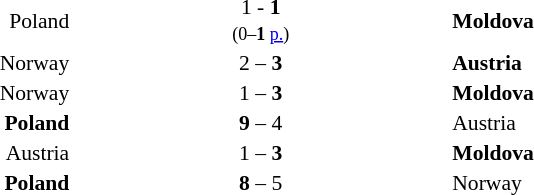<table width=100% cellspacing=1>
<tr>
<th width=40%></th>
<th width=20%></th>
<th width=40%></th>
<td></td>
</tr>
<tr style=font-size:90%>
<td align=right>Poland</td>
<td align=center>1 - <strong>1</strong><br><small>(0–<strong>1</strong> <a href='#'>p.</a>)</small></td>
<td><strong>Moldova</strong></td>
</tr>
<tr style=font-size:90%>
<td align=right>Norway</td>
<td align=center>2 – <strong>3</strong></td>
<td><strong>Austria</strong></td>
</tr>
<tr style=font-size:90%>
<td align=right>Norway</td>
<td align=center>1 – <strong>3</strong></td>
<td><strong>Moldova</strong></td>
</tr>
<tr style=font-size:90%>
<td align=right><strong>Poland</strong></td>
<td align=center><strong>9</strong> – 4</td>
<td>Austria</td>
</tr>
<tr style=font-size:90%>
<td align=right>Austria</td>
<td align=center>1 – <strong>3</strong></td>
<td><strong>Moldova</strong></td>
</tr>
<tr style=font-size:90%>
<td align=right><strong>Poland</strong></td>
<td align=center><strong>8</strong> – 5</td>
<td>Norway</td>
</tr>
</table>
